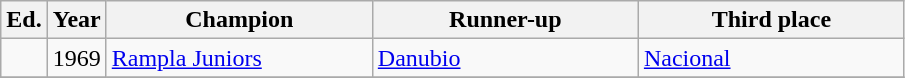<table class="wikitable sortable" style="text-align:left">
<tr>
<th width=px>Ed.</th>
<th width=>Year</th>
<th width=170px>Champion</th>
<th width=170px>Runner-up</th>
<th width=170px>Third place</th>
</tr>
<tr>
<td></td>
<td>1969</td>
<td><a href='#'>Rampla Juniors</a></td>
<td><a href='#'>Danubio</a></td>
<td><a href='#'>Nacional</a></td>
</tr>
<tr>
</tr>
</table>
